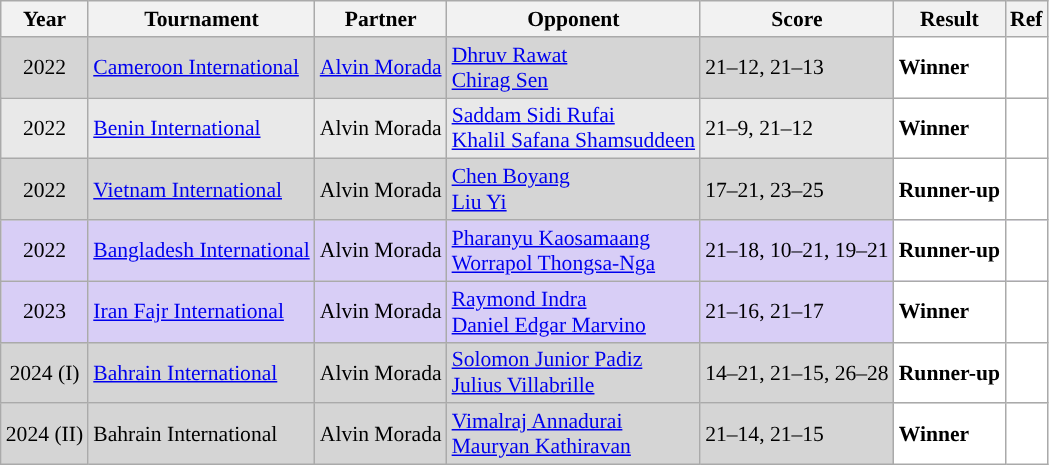<table class="sortable wikitable" style="font-size: 90%;">
<tr>
<th>Year</th>
<th>Tournament</th>
<th>Partner</th>
<th>Opponent</th>
<th>Score</th>
<th>Result</th>
<th>Ref</th>
</tr>
<tr style="background:#D5D5D5">
<td align="center">2022</td>
<td align="left"><a href='#'>Cameroon International</a></td>
<td align="left"> <a href='#'>Alvin Morada</a></td>
<td align="left"> <a href='#'>Dhruv Rawat</a><br> <a href='#'>Chirag Sen</a></td>
<td align="left">21–12, 21–13</td>
<td style="text-align:left; background:white"> <strong>Winner</strong></td>
<td style="text-align:center; background:white"></td>
</tr>
<tr style="background:#E9E9E9">
<td align="center">2022</td>
<td align="left"><a href='#'>Benin International</a></td>
<td align="left"> Alvin Morada</td>
<td align="left"> <a href='#'>Saddam Sidi Rufai</a><br> <a href='#'>Khalil Safana Shamsuddeen</a></td>
<td align="left">21–9, 21–12</td>
<td style="text-align:left; background:white"> <strong>Winner</strong></td>
<td style="text-align:center; background:white"></td>
</tr>
<tr style="background:#D5D5D5">
<td align="center">2022</td>
<td align="left"><a href='#'>Vietnam International</a></td>
<td align="left"> Alvin Morada</td>
<td align="left"> <a href='#'>Chen Boyang</a><br> <a href='#'>Liu Yi</a></td>
<td align="left">17–21, 23–25</td>
<td style="text-align:left; background:white"> <strong>Runner-up</strong></td>
<td style="text-align:center; background:white"></td>
</tr>
<tr style="background:#D8CEF6">
<td align="center">2022</td>
<td align="left"><a href='#'>Bangladesh International</a></td>
<td align="left"> Alvin Morada</td>
<td align="left"> <a href='#'>Pharanyu Kaosamaang</a><br> <a href='#'>Worrapol Thongsa-Nga</a></td>
<td align="left">21–18, 10–21, 19–21</td>
<td style="text-align:left; background:white"> <strong>Runner-up</strong></td>
<td style="text-align:center; background:white"></td>
</tr>
<tr style="background:#D8CEF6">
<td align="center">2023</td>
<td align="left"><a href='#'>Iran Fajr International</a></td>
<td align="left"> Alvin Morada</td>
<td align="left"> <a href='#'>Raymond Indra</a><br> <a href='#'>Daniel Edgar Marvino</a></td>
<td align="left">21–16, 21–17</td>
<td style="text-align:left; background:white"> <strong>Winner</strong></td>
<td style="text-align:center; background:white"></td>
</tr>
<tr style="background:#D5D5D5">
<td align="center">2024 (I)</td>
<td align="left"><a href='#'>Bahrain International</a></td>
<td align="left"> Alvin Morada</td>
<td align="left"> <a href='#'>Solomon Junior Padiz</a><br> <a href='#'>Julius Villabrille</a></td>
<td align="left">14–21, 21–15, 26–28</td>
<td style="text-align:left; background:white"> <strong>Runner-up</strong></td>
<td style="text-align:center; background:white"></td>
</tr>
<tr style="background:#D5D5D5">
<td align="center">2024 (II)</td>
<td align="left">Bahrain International</td>
<td align="left"> Alvin Morada</td>
<td align="left"> <a href='#'>Vimalraj Annadurai</a><br> <a href='#'>Mauryan Kathiravan</a></td>
<td align="left">21–14, 21–15</td>
<td style="text-align:left; background:white"> <strong>Winner</strong></td>
<td style="text-align:center; background:white"></td>
</tr>
</table>
